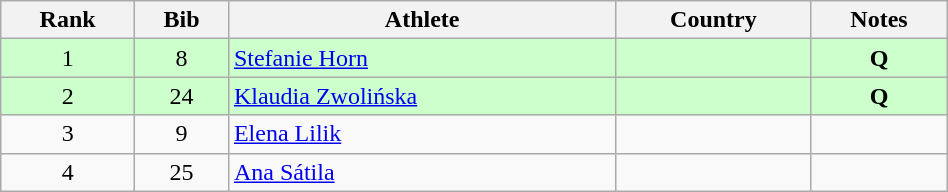<table class="wikitable" style="text-align:center;width: 50%;">
<tr>
<th>Rank</th>
<th>Bib</th>
<th>Athlete</th>
<th>Country</th>
<th>Notes</th>
</tr>
<tr bgcolor=ccffcc>
<td>1</td>
<td>8</td>
<td align=left><a href='#'>Stefanie Horn</a></td>
<td align=left></td>
<td><strong>Q</strong></td>
</tr>
<tr bgcolor=ccffcc>
<td>2</td>
<td>24</td>
<td align=left><a href='#'>Klaudia Zwolińska</a></td>
<td align=left></td>
<td><strong>Q</strong></td>
</tr>
<tr>
<td>3</td>
<td>9</td>
<td align=left><a href='#'>Elena Lilik</a></td>
<td align=left></td>
<td></td>
</tr>
<tr>
<td>4</td>
<td>25</td>
<td align=left><a href='#'>Ana Sátila</a></td>
<td align=left></td>
<td></td>
</tr>
</table>
